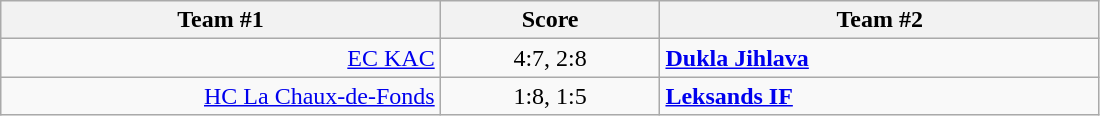<table class="wikitable" style="text-align: center;">
<tr>
<th width=22%>Team #1</th>
<th width=11%>Score</th>
<th width=22%>Team #2</th>
</tr>
<tr>
<td style="text-align: right;"><a href='#'>EC KAC</a> </td>
<td>4:7, 2:8</td>
<td style="text-align: left;"> <strong><a href='#'>Dukla Jihlava</a></strong></td>
</tr>
<tr>
<td style="text-align: right;"><a href='#'>HC La Chaux-de-Fonds</a> </td>
<td>1:8, 1:5</td>
<td style="text-align: left;"> <strong><a href='#'>Leksands IF</a></strong></td>
</tr>
</table>
